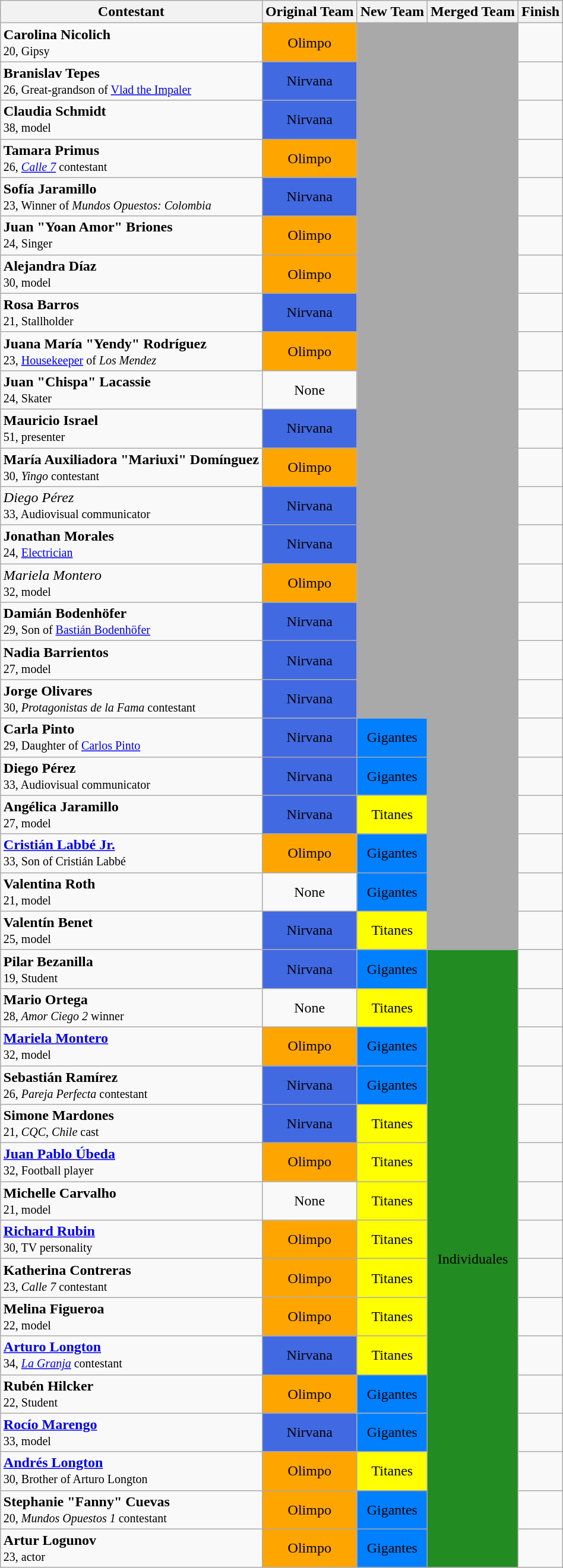<table class="wikitable sortable" style="margin:auto; text-align:center">
<tr>
<th>Contestant</th>
<th>Original Team</th>
<th>New Team</th>
<th>Merged Team</th>
<th>Finish</th>
</tr>
<tr>
<td align="left"><strong>Carolina Nicolich</strong><br><small>20, Gipsy</small></td>
<td bgcolor="Orange">Olimpo</td>
<td rowspan=18 style="background:darkgrey"></td>
<td rowspan=24 style="background:darkgrey"></td>
<td></td>
</tr>
<tr>
<td align="left"><strong>Branislav Tepes</strong><br><small>26, Great-grandson of <a href='#'>Vlad the Impaler</a></small></td>
<td bgcolor="RoyalBlue">Nirvana</td>
<td></td>
</tr>
<tr>
<td align="left"><strong>Claudia Schmidt</strong><br><small>38, model</small></td>
<td bgcolor="RoyalBlue">Nirvana</td>
<td></td>
</tr>
<tr>
<td align="left"><strong>Tamara Primus</strong><br><small>26, <em><a href='#'>Calle 7</a></em> contestant</small></td>
<td bgcolor="Orange">Olimpo</td>
<td></td>
</tr>
<tr>
<td align="left"><strong>Sofía Jaramillo</strong><br><small>23, Winner of <em>Mundos Opuestos: Colombia</em></small></td>
<td bgcolor="RoyalBlue">Nirvana</td>
<td></td>
</tr>
<tr>
<td align="left"><strong>Juan "Yoan Amor" Briones</strong><br><small>24, Singer</small></td>
<td bgcolor="Orange">Olimpo</td>
<td></td>
</tr>
<tr>
<td align="left"><strong>Alejandra Díaz</strong><br><small>30, model</small></td>
<td bgcolor="Orange">Olimpo</td>
<td></td>
</tr>
<tr>
<td align="left"><strong>Rosa Barros</strong><br><small>21, Stallholder</small></td>
<td bgcolor="RoyalBlue">Nirvana</td>
<td></td>
</tr>
<tr>
<td align="left"><strong>Juana María "Yendy" Rodríguez</strong><br><small>23, <a href='#'>Housekeeper</a> of <em>Los Mendez</em></small></td>
<td bgcolor="Orange">Olimpo</td>
<td></td>
</tr>
<tr>
<td align="left"><strong>Juan "Chispa" Lacassie</strong><br><small>24, Skater</small></td>
<td>None</td>
<td></td>
</tr>
<tr>
<td align="left"><strong>Mauricio Israel</strong><br><small>51, presenter</small></td>
<td bgcolor="RoyalBlue">Nirvana</td>
<td></td>
</tr>
<tr>
<td align="left"><strong>María Auxiliadora "Mariuxi" Domínguez</strong><br><small>30, <em>Yingo</em> contestant</small></td>
<td bgcolor="Orange">Olimpo</td>
<td></td>
</tr>
<tr>
<td align="left"><em>Diego Pérez</em><br><small>33, Audiovisual communicator</small></td>
<td bgcolor="RoyalBlue">Nirvana</td>
<td></td>
</tr>
<tr>
<td align="left"><strong>Jonathan Morales</strong><br><small>24, <a href='#'>Electrician</a></small></td>
<td bgcolor="RoyalBlue">Nirvana</td>
<td></td>
</tr>
<tr>
<td align="left"><em>Mariela Montero</em><br><small>32, model</small></td>
<td bgcolor="Orange">Olimpo</td>
<td></td>
</tr>
<tr>
<td align="left"><strong>Damián Bodenhöfer</strong><br><small>29, Son of <a href='#'>Bastián Bodenhöfer</a></small></td>
<td bgcolor="RoyalBlue">Nirvana</td>
<td></td>
</tr>
<tr>
<td align="left"><strong>Nadia Barrientos</strong><br><small>27, model</small></td>
<td bgcolor="RoyalBlue">Nirvana</td>
<td></td>
</tr>
<tr>
<td align="left"><strong>Jorge Olivares</strong><br><small>30, <em>Protagonistas de la Fama</em> contestant</small></td>
<td bgcolor="RoyalBlue">Nirvana</td>
<td></td>
</tr>
<tr>
<td align="left"><strong>Carla Pinto</strong><br><small>29, Daughter of <a href='#'>Carlos Pinto</a></small></td>
<td bgcolor="RoyalBlue">Nirvana</td>
<td bgcolor="#007FFF">Gigantes</td>
<td></td>
</tr>
<tr>
<td align="left"><strong>Diego Pérez</strong><br><small>33, Audiovisual communicator</small></td>
<td bgcolor="RoyalBlue">Nirvana</td>
<td bgcolor="#007FFF">Gigantes</td>
<td></td>
</tr>
<tr>
<td align="left"><strong>Angélica Jaramillo</strong><br><small>27, model</small></td>
<td bgcolor="RoyalBlue">Nirvana</td>
<td bgcolor="Yellow">Titanes</td>
<td></td>
</tr>
<tr>
<td align="left"><strong><a href='#'>Cristián Labbé Jr.</a></strong><br><small>33, Son of Cristián Labbé</small></td>
<td bgcolor="Orange">Olimpo</td>
<td bgcolor="#007FFF">Gigantes</td>
<td></td>
</tr>
<tr>
<td align="left"><strong>Valentina Roth</strong><br><small>21, model</small></td>
<td>None</td>
<td bgcolor="#007FFF">Gigantes</td>
<td></td>
</tr>
<tr>
<td align="left"><strong>Valentín Benet</strong><br><small>25, model</small></td>
<td bgcolor="RoyalBlue">Nirvana</td>
<td bgcolor="Yellow">Titanes</td>
<td></td>
</tr>
<tr>
<td align="left"><strong>Pilar Bezanilla</strong><br><small>19, Student</small></td>
<td bgcolor="RoyalBlue">Nirvana</td>
<td bgcolor="#007FFF">Gigantes</td>
<td rowspan=16 style="background:ForestGreen;">Individuales</td>
<td></td>
</tr>
<tr>
<td align="left"><strong>Mario Ortega</strong><br><small>28, <em>Amor Ciego 2</em> winner</small></td>
<td>None</td>
<td bgcolor="Yellow">Titanes</td>
<td></td>
</tr>
<tr>
<td align="left"><strong><a href='#'>Mariela Montero</a></strong><br><small>32, model</small></td>
<td bgcolor="Orange">Olimpo</td>
<td bgcolor="#007FFF">Gigantes</td>
<td></td>
</tr>
<tr>
<td align="left"><strong>Sebastián Ramírez</strong><br><small>26, <em>Pareja Perfecta</em> contestant</small></td>
<td bgcolor="RoyalBlue">Nirvana</td>
<td bgcolor="#007FFF">Gigantes</td>
<td></td>
</tr>
<tr>
<td align="left"><strong>Simone Mardones</strong><br><small>21, <em>CQC, Chile</em> cast</small></td>
<td bgcolor="RoyalBlue">Nirvana</td>
<td bgcolor="Yellow">Titanes</td>
<td></td>
</tr>
<tr>
<td align="left"><strong><a href='#'>Juan Pablo Úbeda</a></strong><br><small>32, Football player</small></td>
<td bgcolor="Orange">Olimpo</td>
<td bgcolor="Yellow">Titanes</td>
<td></td>
</tr>
<tr>
<td align="left"><strong>Michelle Carvalho</strong><br><small>21, model</small></td>
<td>None</td>
<td bgcolor="Yellow">Titanes</td>
<td></td>
</tr>
<tr>
<td align="left"><strong><a href='#'>Richard Rubin</a></strong><br><small>30, TV personality</small></td>
<td bgcolor="Orange">Olimpo</td>
<td bgcolor="Yellow">Titanes</td>
<td></td>
</tr>
<tr>
<td align="left"><strong>Katherina Contreras</strong><br><small>23, <em>Calle 7</em> contestant</small></td>
<td bgcolor="Orange">Olimpo</td>
<td bgcolor="Yellow">Titanes</td>
<td></td>
</tr>
<tr>
<td align="left"><strong>Melina Figueroa</strong><br><small>22, model</small></td>
<td bgcolor="Orange">Olimpo</td>
<td bgcolor="Yellow">Titanes</td>
<td></td>
</tr>
<tr>
<td align="left"><strong><a href='#'>Arturo Longton</a></strong><br><small>34, <em><a href='#'>La Granja</a></em> contestant</small></td>
<td bgcolor="RoyalBlue">Nirvana</td>
<td bgcolor="Yellow">Titanes</td>
<td></td>
</tr>
<tr>
<td align="left"><strong>Rubén Hilcker</strong><br><small>22, Student</small></td>
<td bgcolor="Orange">Olimpo</td>
<td bgcolor="#007FFF">Gigantes</td>
<td></td>
</tr>
<tr>
<td align="left"><strong><a href='#'>Rocío Marengo</a></strong><br><small>33, model</small></td>
<td bgcolor="RoyalBlue">Nirvana</td>
<td bgcolor="#007FFF">Gigantes</td>
<td></td>
</tr>
<tr>
<td align="left"><strong><a href='#'>Andrés Longton</a></strong><br><small>30, Brother of Arturo Longton</small></td>
<td bgcolor="Orange">Olimpo</td>
<td bgcolor="Yellow">Titanes</td>
<td></td>
</tr>
<tr>
<td align="left"><strong>Stephanie "Fanny" Cuevas</strong><br><small>20, <em>Mundos Opuestos 1</em> contestant</small></td>
<td bgcolor="Orange">Olimpo</td>
<td bgcolor="#007FFF">Gigantes</td>
<td><strong></strong></td>
</tr>
<tr>
<td align="left"><strong>Artur Logunov</strong><br><small>23, actor</small></td>
<td bgcolor="Orange">Olimpo</td>
<td bgcolor="#007FFF">Gigantes</td>
<td><strong></strong></td>
</tr>
</table>
